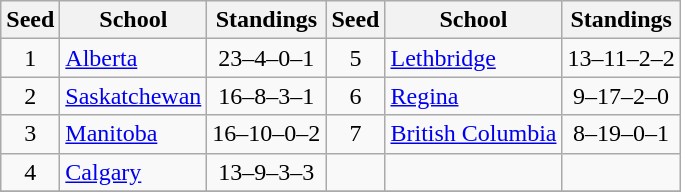<table class="wikitable">
<tr>
<th>Seed</th>
<th width:120px">School</th>
<th>Standings</th>
<th>Seed</th>
<th width:120px">School</th>
<th>Standings</th>
</tr>
<tr>
<td align=center>1</td>
<td><a href='#'>Alberta</a></td>
<td align=center>23–4–0–1</td>
<td align=center>5</td>
<td><a href='#'>Lethbridge</a></td>
<td align=center>13–11–2–2</td>
</tr>
<tr>
<td align=center>2</td>
<td><a href='#'>Saskatchewan</a></td>
<td align=center>16–8–3–1</td>
<td align=center>6</td>
<td><a href='#'>Regina</a></td>
<td align=center>9–17–2–0</td>
</tr>
<tr>
<td align=center>3</td>
<td><a href='#'>Manitoba</a></td>
<td align=center>16–10–0–2</td>
<td align=center>7</td>
<td><a href='#'>British Columbia</a></td>
<td align=center>8–19–0–1</td>
</tr>
<tr>
<td align=center>4</td>
<td><a href='#'>Calgary</a></td>
<td align=center>13–9–3–3</td>
<td></td>
<td></td>
<td></td>
</tr>
<tr>
</tr>
</table>
